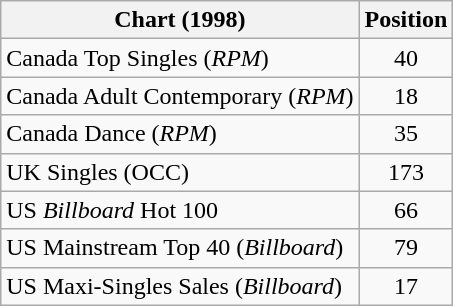<table class="wikitable sortable">
<tr>
<th>Chart (1998)</th>
<th>Position</th>
</tr>
<tr>
<td>Canada Top Singles (<em>RPM</em>)</td>
<td align="center">40</td>
</tr>
<tr>
<td>Canada Adult Contemporary (<em>RPM</em>)</td>
<td align="center">18</td>
</tr>
<tr>
<td>Canada Dance (<em>RPM</em>)</td>
<td align="center">35</td>
</tr>
<tr>
<td>UK Singles (OCC)</td>
<td align="center">173</td>
</tr>
<tr>
<td>US <em>Billboard</em> Hot 100</td>
<td align="center">66</td>
</tr>
<tr>
<td>US Mainstream Top 40 (<em>Billboard</em>)</td>
<td align="center">79</td>
</tr>
<tr>
<td>US Maxi-Singles Sales (<em>Billboard</em>)</td>
<td align="center">17</td>
</tr>
</table>
